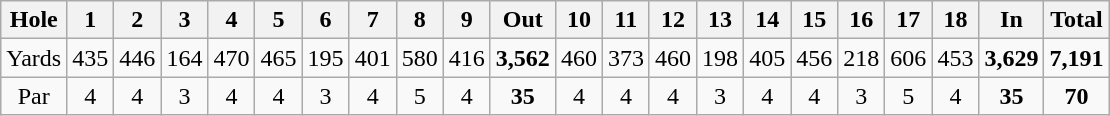<table class="wikitable" style="text-align:center">
<tr>
<th>Hole</th>
<th>1</th>
<th>2</th>
<th>3</th>
<th>4</th>
<th>5</th>
<th>6</th>
<th>7</th>
<th>8</th>
<th>9</th>
<th>Out</th>
<th>10</th>
<th>11</th>
<th>12</th>
<th>13</th>
<th>14</th>
<th>15</th>
<th>16</th>
<th>17</th>
<th>18</th>
<th>In</th>
<th>Total</th>
</tr>
<tr>
<td>Yards</td>
<td>435</td>
<td>446</td>
<td>164</td>
<td>470</td>
<td>465</td>
<td>195</td>
<td>401</td>
<td>580</td>
<td>416</td>
<td><strong>3,562</strong></td>
<td>460</td>
<td>373</td>
<td>460</td>
<td>198</td>
<td>405</td>
<td>456</td>
<td>218</td>
<td>606</td>
<td>453</td>
<td><strong>3,629</strong></td>
<td><strong>7,191</strong></td>
</tr>
<tr>
<td>Par</td>
<td>4</td>
<td>4</td>
<td>3</td>
<td>4</td>
<td>4</td>
<td>3</td>
<td>4</td>
<td>5</td>
<td>4</td>
<td><strong>35</strong></td>
<td>4</td>
<td>4</td>
<td>4</td>
<td>3</td>
<td>4</td>
<td>4</td>
<td>3</td>
<td>5</td>
<td>4</td>
<td><strong>35</strong></td>
<td><strong>70</strong></td>
</tr>
</table>
